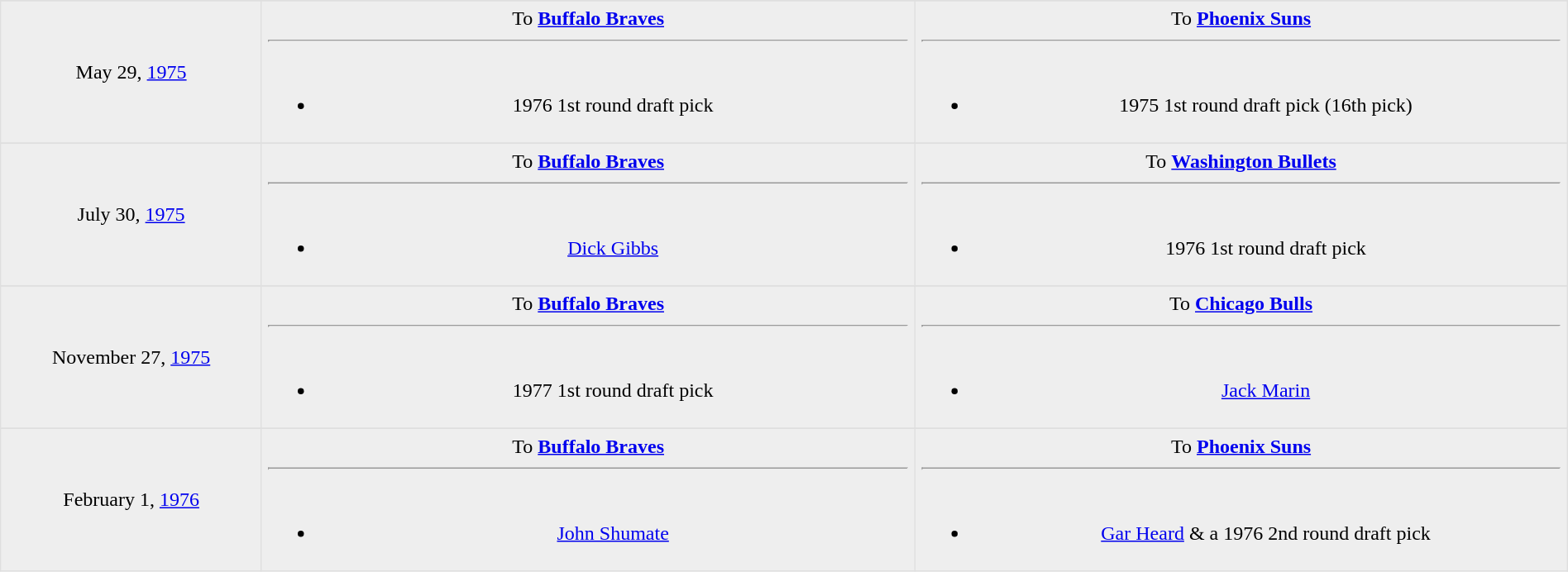<table border=1 style="border-collapse:collapse; text-align: center; width: 100%" bordercolor="#DFDFDF"  cellpadding="5">
<tr>
</tr>
<tr bgcolor="eeeeee">
<td style="width:12%">May 29, <a href='#'>1975</a></td>
<td style="width:30%" valign="top">To <strong><a href='#'>Buffalo Braves</a></strong><hr><br><ul><li>1976 1st round draft pick</li></ul></td>
<td style="width:30%" valign="top">To <strong><a href='#'>Phoenix Suns</a></strong><hr><br><ul><li>1975 1st round draft pick (16th pick)</li></ul></td>
</tr>
<tr>
</tr>
<tr bgcolor="eeeeee">
<td style="width:12%">July 30, <a href='#'>1975</a></td>
<td style="width:30%" valign="top">To <strong><a href='#'>Buffalo Braves</a></strong><hr><br><ul><li><a href='#'>Dick Gibbs</a></li></ul></td>
<td style="width:30%" valign="top">To <strong><a href='#'>Washington Bullets</a></strong><hr><br><ul><li>1976 1st round draft pick</li></ul></td>
</tr>
<tr>
</tr>
<tr bgcolor="eeeeee">
<td style="width:12%">November 27, <a href='#'>1975</a></td>
<td style="width:30%" valign="top">To <strong><a href='#'>Buffalo Braves</a></strong><hr><br><ul><li>1977 1st round draft pick</li></ul></td>
<td style="width:30%" valign="top">To <strong><a href='#'>Chicago Bulls</a></strong><hr><br><ul><li><a href='#'>Jack Marin</a></li></ul></td>
</tr>
<tr>
</tr>
<tr bgcolor="eeeeee">
<td style="width:12%">February 1, <a href='#'>1976</a></td>
<td style="width:30%" valign="top">To <strong><a href='#'>Buffalo Braves</a></strong><hr><br><ul><li><a href='#'>John Shumate</a></li></ul></td>
<td style="width:30%" valign="top">To <strong><a href='#'>Phoenix Suns</a></strong><hr><br><ul><li><a href='#'>Gar Heard</a> & a 1976 2nd round draft pick</li></ul></td>
</tr>
</table>
